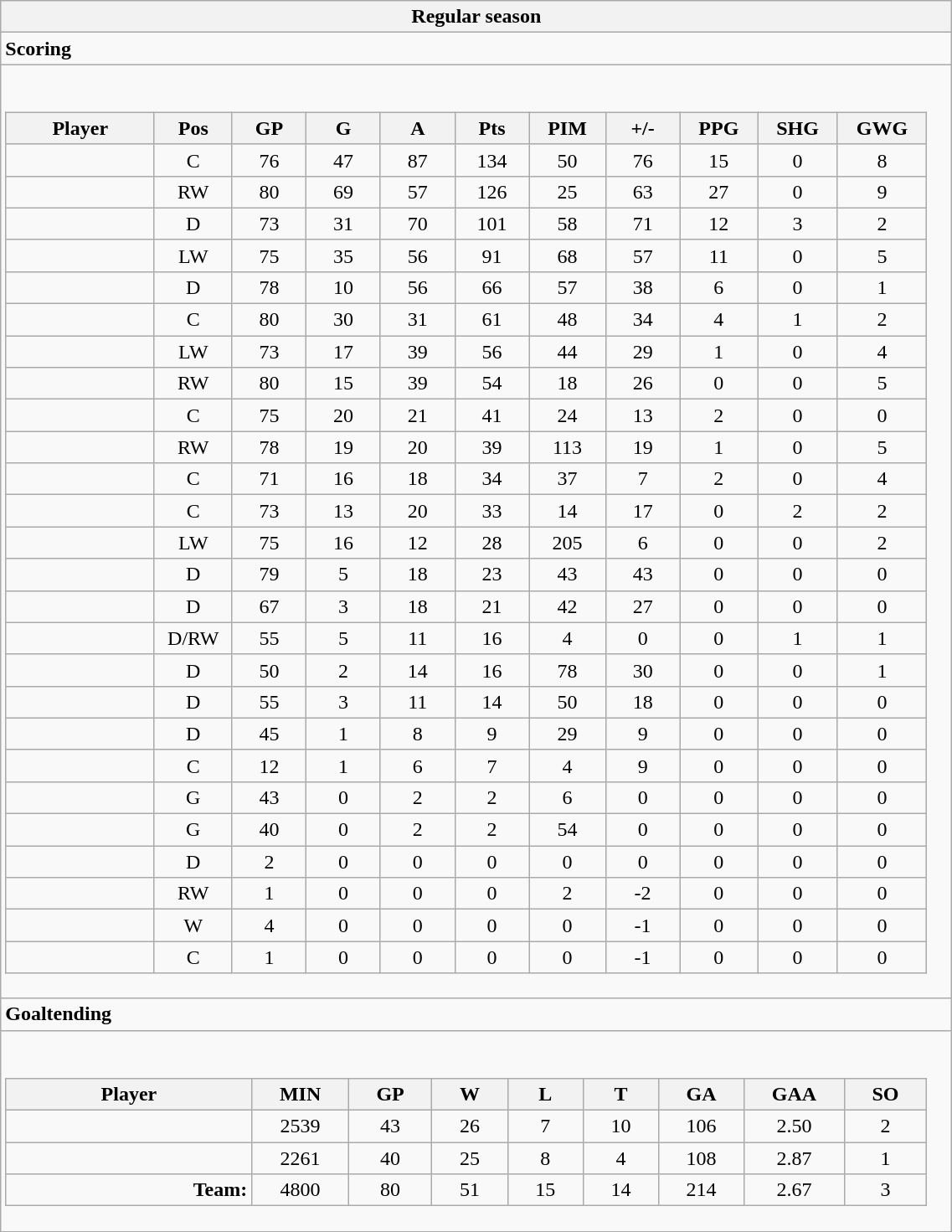<table class="wikitable collapsible" width="60%" border="1">
<tr>
<th>Regular season</th>
</tr>
<tr>
<td class="tocccolors"><strong>Scoring</strong></td>
</tr>
<tr>
<td><br><table class="wikitable sortable">
<tr ALIGN="center">
<th bgcolor="#DDDDFF" width="10%">Player</th>
<th bgcolor="#DDDDFF" width="3%" title="Position">Pos</th>
<th bgcolor="#DDDDFF" width="5%" title="Games played">GP</th>
<th bgcolor="#DDDDFF" width="5%" title="Goals">G</th>
<th bgcolor="#DDDDFF" width="5%" title="Assists">A</th>
<th bgcolor="#DDDDFF" width="5%" title="Points">Pts</th>
<th bgcolor="#DDDDFF" width="5%" title="Penalties in Minutes">PIM</th>
<th bgcolor="#DDDDFF" width="5%" title="Plus/minus">+/-</th>
<th bgcolor="#DDDDFF" width="5%" title="Power play goals">PPG</th>
<th bgcolor="#DDDDFF" width="5%" title="Short-handed goals">SHG</th>
<th bgcolor="#DDDDFF" width="5%" title="Game-winning goals">GWG</th>
</tr>
<tr align="center">
<td align="right"></td>
<td>C</td>
<td>76</td>
<td>47</td>
<td>87</td>
<td>134</td>
<td>50</td>
<td>76</td>
<td>15</td>
<td>0</td>
<td>8</td>
</tr>
<tr align="center">
<td align="right"></td>
<td>RW</td>
<td>80</td>
<td>69</td>
<td>57</td>
<td>126</td>
<td>25</td>
<td>63</td>
<td>27</td>
<td>0</td>
<td>9</td>
</tr>
<tr align="center">
<td align="right"></td>
<td>D</td>
<td>73</td>
<td>31</td>
<td>70</td>
<td>101</td>
<td>58</td>
<td>71</td>
<td>12</td>
<td>3</td>
<td>2</td>
</tr>
<tr align="center">
<td align="right"></td>
<td>LW</td>
<td>75</td>
<td>35</td>
<td>56</td>
<td>91</td>
<td>68</td>
<td>57</td>
<td>11</td>
<td>0</td>
<td>5</td>
</tr>
<tr align="center">
<td align="right"></td>
<td>D</td>
<td>78</td>
<td>10</td>
<td>56</td>
<td>66</td>
<td>57</td>
<td>38</td>
<td>6</td>
<td>0</td>
<td>1</td>
</tr>
<tr align="center">
<td align="right"></td>
<td>C</td>
<td>80</td>
<td>30</td>
<td>31</td>
<td>61</td>
<td>48</td>
<td>34</td>
<td>4</td>
<td>1</td>
<td>2</td>
</tr>
<tr align="center">
<td align="right"></td>
<td>LW</td>
<td>73</td>
<td>17</td>
<td>39</td>
<td>56</td>
<td>44</td>
<td>29</td>
<td>1</td>
<td>0</td>
<td>4</td>
</tr>
<tr align="center">
<td align="right"></td>
<td>RW</td>
<td>80</td>
<td>15</td>
<td>39</td>
<td>54</td>
<td>18</td>
<td>26</td>
<td>0</td>
<td>0</td>
<td>5</td>
</tr>
<tr align="center">
<td align="right"></td>
<td>C</td>
<td>75</td>
<td>20</td>
<td>21</td>
<td>41</td>
<td>24</td>
<td>13</td>
<td>2</td>
<td>0</td>
<td>0</td>
</tr>
<tr align="center">
<td align="right"></td>
<td>RW</td>
<td>78</td>
<td>19</td>
<td>20</td>
<td>39</td>
<td>113</td>
<td>19</td>
<td>1</td>
<td>0</td>
<td>5</td>
</tr>
<tr align="center">
<td align="right"></td>
<td>C</td>
<td>71</td>
<td>16</td>
<td>18</td>
<td>34</td>
<td>37</td>
<td>7</td>
<td>2</td>
<td>0</td>
<td>4</td>
</tr>
<tr align="center">
<td align="right"></td>
<td>C</td>
<td>73</td>
<td>13</td>
<td>20</td>
<td>33</td>
<td>14</td>
<td>17</td>
<td>0</td>
<td>2</td>
<td>2</td>
</tr>
<tr align="center">
<td align="right"></td>
<td>LW</td>
<td>75</td>
<td>16</td>
<td>12</td>
<td>28</td>
<td>205</td>
<td>6</td>
<td>0</td>
<td>0</td>
<td>2</td>
</tr>
<tr align="center">
<td align="right"></td>
<td>D</td>
<td>79</td>
<td>5</td>
<td>18</td>
<td>23</td>
<td>43</td>
<td>43</td>
<td>0</td>
<td>0</td>
<td>0</td>
</tr>
<tr align="center">
<td align="right"></td>
<td>D</td>
<td>67</td>
<td>3</td>
<td>18</td>
<td>21</td>
<td>42</td>
<td>27</td>
<td>0</td>
<td>0</td>
<td>0</td>
</tr>
<tr align="center">
<td align="right"></td>
<td>D/RW</td>
<td>55</td>
<td>5</td>
<td>11</td>
<td>16</td>
<td>4</td>
<td>0</td>
<td>0</td>
<td>1</td>
<td>1</td>
</tr>
<tr align="center">
<td align="right"></td>
<td>D</td>
<td>50</td>
<td>2</td>
<td>14</td>
<td>16</td>
<td>78</td>
<td>30</td>
<td>0</td>
<td>0</td>
<td>1</td>
</tr>
<tr align="center">
<td align="right"></td>
<td>D</td>
<td>55</td>
<td>3</td>
<td>11</td>
<td>14</td>
<td>50</td>
<td>18</td>
<td>0</td>
<td>0</td>
<td>0</td>
</tr>
<tr align="center">
<td align="right"></td>
<td>D</td>
<td>45</td>
<td>1</td>
<td>8</td>
<td>9</td>
<td>29</td>
<td>9</td>
<td>0</td>
<td>0</td>
<td>0</td>
</tr>
<tr align="center">
<td align="right"></td>
<td>C</td>
<td>12</td>
<td>1</td>
<td>6</td>
<td>7</td>
<td>4</td>
<td>9</td>
<td>0</td>
<td>0</td>
<td>0</td>
</tr>
<tr align="center">
<td align="right"></td>
<td>G</td>
<td>43</td>
<td>0</td>
<td>2</td>
<td>2</td>
<td>6</td>
<td>0</td>
<td>0</td>
<td>0</td>
<td>0</td>
</tr>
<tr align="center">
<td align="right"></td>
<td>G</td>
<td>40</td>
<td>0</td>
<td>2</td>
<td>2</td>
<td>54</td>
<td>0</td>
<td>0</td>
<td>0</td>
<td>0</td>
</tr>
<tr align="center">
<td align="right"></td>
<td>D</td>
<td>2</td>
<td>0</td>
<td>0</td>
<td>0</td>
<td>0</td>
<td>0</td>
<td>0</td>
<td>0</td>
<td>0</td>
</tr>
<tr align="center">
<td align="right"></td>
<td>RW</td>
<td>1</td>
<td>0</td>
<td>0</td>
<td>0</td>
<td>2</td>
<td>-2</td>
<td>0</td>
<td>0</td>
<td>0</td>
</tr>
<tr align="center">
<td align="right"></td>
<td>W</td>
<td>4</td>
<td>0</td>
<td>0</td>
<td>0</td>
<td>0</td>
<td>-1</td>
<td>0</td>
<td>0</td>
<td>0</td>
</tr>
<tr align="center">
<td align="right"></td>
<td>C</td>
<td>1</td>
<td>0</td>
<td>0</td>
<td>0</td>
<td>0</td>
<td>-1</td>
<td>0</td>
<td>0</td>
<td>0</td>
</tr>
</table>
</td>
</tr>
<tr>
<td class="toccolors"><strong>Goaltending</strong></td>
</tr>
<tr>
<td><br><table class="wikitable sortable">
<tr>
<th bgcolor="#DDDDFF" width="10%">Player</th>
<th width="3%" bgcolor="#DDDDFF" title="Minutes played">MIN</th>
<th width="3%" bgcolor="#DDDDFF" title="Games played in">GP</th>
<th width="3%" bgcolor="#DDDDFF" title="Wins">W</th>
<th width="3%" bgcolor="#DDDDFF"title="Losses">L</th>
<th width="3%" bgcolor="#DDDDFF" title="Ties">T</th>
<th width="3%" bgcolor="#DDDDFF" title="Goals against">GA</th>
<th width="3%" bgcolor="#DDDDFF" title="Goals against average">GAA</th>
<th width="3%" bgcolor="#DDDDFF"title="Shut-outs">SO</th>
</tr>
<tr align="center">
<td align="right"></td>
<td>2539</td>
<td>43</td>
<td>26</td>
<td>7</td>
<td>10</td>
<td>106</td>
<td>2.50</td>
<td>2</td>
</tr>
<tr align="center">
<td align="right"></td>
<td>2261</td>
<td>40</td>
<td>25</td>
<td>8</td>
<td>4</td>
<td>108</td>
<td>2.87</td>
<td>1</td>
</tr>
<tr align="center">
<td align="right"><strong>Team:</strong></td>
<td>4800</td>
<td>80</td>
<td>51</td>
<td>15</td>
<td>14</td>
<td>214</td>
<td>2.67</td>
<td>3</td>
</tr>
</table>
</td>
</tr>
<tr>
</tr>
</table>
